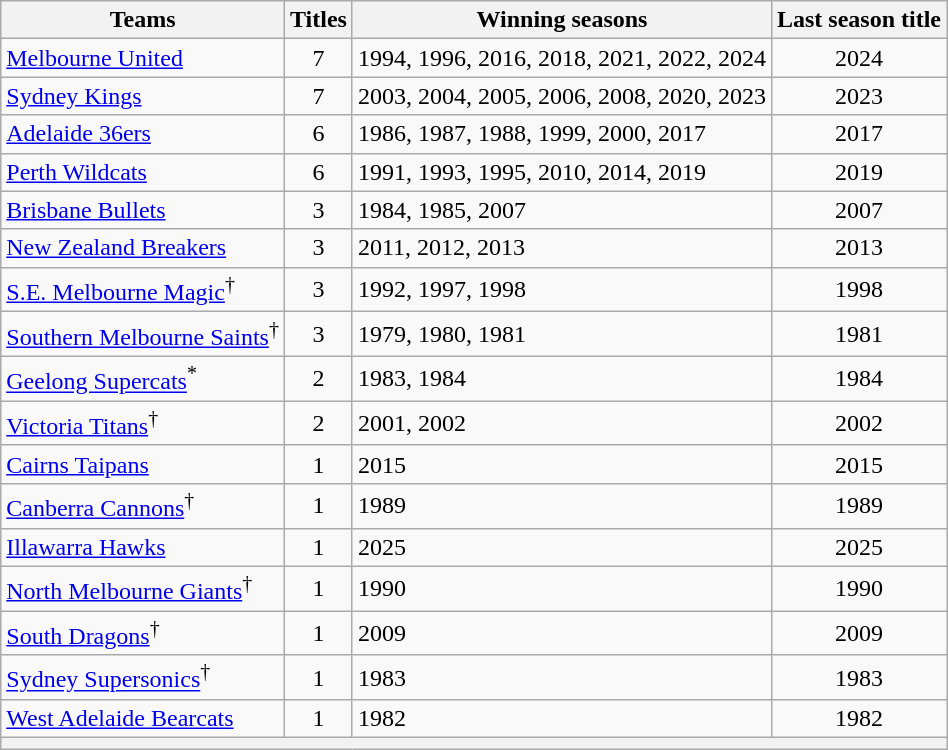<table class="wikitable sortable" style="text-align:center;">
<tr>
<th scope="col">Teams</th>
<th scope="col">Titles</th>
<th scope="col">Winning seasons</th>
<th scope="col">Last season title</th>
</tr>
<tr>
<td scope="row" style="text-align:left"><a href='#'>Melbourne United</a></td>
<td>7</td>
<td style="text-align:left">1994, 1996, 2016, 2018, 2021, 2022, 2024</td>
<td>2024</td>
</tr>
<tr>
<td scope="row" style="text-align:left"><a href='#'>Sydney Kings</a></td>
<td>7</td>
<td style="text-align:left">2003, 2004, 2005, 2006, 2008, 2020, 2023</td>
<td>2023</td>
</tr>
<tr>
<td scope="row" style="text-align:left"><a href='#'>Adelaide 36ers</a></td>
<td>6</td>
<td style="text-align:left">1986, 1987, 1988, 1999, 2000, 2017</td>
<td>2017</td>
</tr>
<tr>
<td scope="row" style="text-align:left"><a href='#'>Perth Wildcats</a></td>
<td>6</td>
<td style="text-align:left">1991, 1993, 1995, 2010, 2014, 2019</td>
<td>2019</td>
</tr>
<tr>
<td scope="row" style="text-align:left"><a href='#'>Brisbane Bullets</a></td>
<td>3</td>
<td style="text-align:left">1984, 1985, 2007</td>
<td>2007</td>
</tr>
<tr>
<td scope="row" style="text-align:left"><a href='#'>New Zealand Breakers</a></td>
<td>3</td>
<td style="text-align:left">2011, 2012, 2013</td>
<td>2013</td>
</tr>
<tr>
<td scope="row" style="text-align:left"><a href='#'>S.E. Melbourne Magic</a><sup>†</sup></td>
<td>3</td>
<td style="text-align:left">1992, 1997, 1998</td>
<td>1998</td>
</tr>
<tr>
<td scope="row" style="text-align:left"><a href='#'>Southern Melbourne Saints</a><sup>†</sup></td>
<td>3</td>
<td style="text-align:left">1979, 1980, 1981</td>
<td>1981</td>
</tr>
<tr>
<td scope="row" style="text-align:left"><a href='#'>Geelong Supercats</a><sup>*</sup></td>
<td>2</td>
<td style="text-align:left">1983, 1984</td>
<td>1984</td>
</tr>
<tr>
<td scope="row" style="text-align:left"><a href='#'>Victoria Titans</a><sup>†</sup></td>
<td>2</td>
<td style="text-align:left">2001, 2002</td>
<td>2002</td>
</tr>
<tr>
<td scope="row" style="text-align:left"><a href='#'>Cairns Taipans</a></td>
<td>1</td>
<td style="text-align:left">2015</td>
<td>2015</td>
</tr>
<tr>
<td scope="row" style="text-align:left"><a href='#'>Canberra Cannons</a><sup>†</sup></td>
<td>1</td>
<td style="text-align:left">1989</td>
<td>1989</td>
</tr>
<tr>
<td scope="row" style="text-align:left"><a href='#'>Illawarra Hawks</a></td>
<td>1</td>
<td style="text-align:left">2025</td>
<td>2025</td>
</tr>
<tr>
<td scope="row" style="text-align:left"><a href='#'>North Melbourne Giants</a><sup>†</sup></td>
<td>1</td>
<td style="text-align:left">1990</td>
<td>1990</td>
</tr>
<tr>
<td scope="row" style="text-align:left"><a href='#'>South Dragons</a><sup>†</sup></td>
<td>1</td>
<td style="text-align:left">2009</td>
<td>2009</td>
</tr>
<tr>
<td scope="row" style="text-align:left"><a href='#'>Sydney Supersonics</a><sup>†</sup></td>
<td>1</td>
<td style="text-align:left">1983</td>
<td>1983</td>
</tr>
<tr>
<td scope="row" style="text-align:left"><a href='#'>West Adelaide Bearcats</a></td>
<td>1</td>
<td style="text-align:left">1982</td>
<td>1982</td>
</tr>
<tr>
<th scope="row"colspan=4 style="text-align:left"></th>
</tr>
</table>
